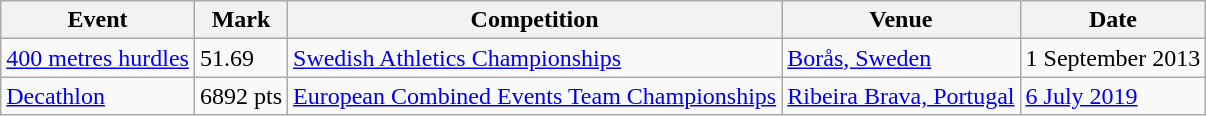<table class=wikitable>
<tr>
<th>Event</th>
<th>Mark</th>
<th>Competition</th>
<th>Venue</th>
<th>Date</th>
</tr>
<tr>
<td><a href='#'>400 metres hurdles</a></td>
<td>51.69</td>
<td><a href='#'>Swedish Athletics Championships</a></td>
<td><a href='#'>Borås, Sweden</a></td>
<td>1 September 2013</td>
</tr>
<tr>
<td><a href='#'>Decathlon</a></td>
<td>6892 pts</td>
<td><a href='#'>European Combined Events Team Championships</a></td>
<td><a href='#'>Ribeira Brava, Portugal</a></td>
<td><a href='#'>6 July 2019</a></td>
</tr>
</table>
